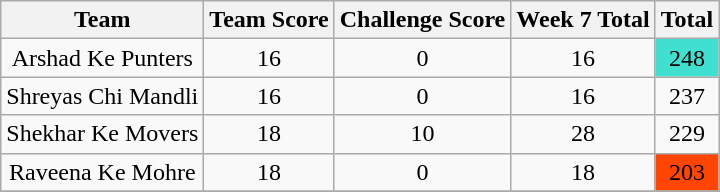<table class="wikitable">
<tr align="center">
<th>Team</th>
<th>Team Score</th>
<th>Challenge Score</th>
<th>Week 7 Total</th>
<th>Total</th>
</tr>
<tr align="center">
<td>Arshad Ke Punters</td>
<td>16</td>
<td>0</td>
<td>16</td>
<td style="background: #40E0D0">248</td>
</tr>
<tr align="center">
<td>Shreyas Chi Mandli</td>
<td>16</td>
<td>0</td>
<td>16</td>
<td>237</td>
</tr>
<tr align="center">
<td>Shekhar Ke Movers</td>
<td>18</td>
<td>10</td>
<td>28</td>
<td>229</td>
</tr>
<tr align="center">
<td>Raveena Ke Mohre</td>
<td>18</td>
<td>0</td>
<td>18</td>
<td style="background:#FF4500">203</td>
</tr>
<tr align="center">
</tr>
</table>
